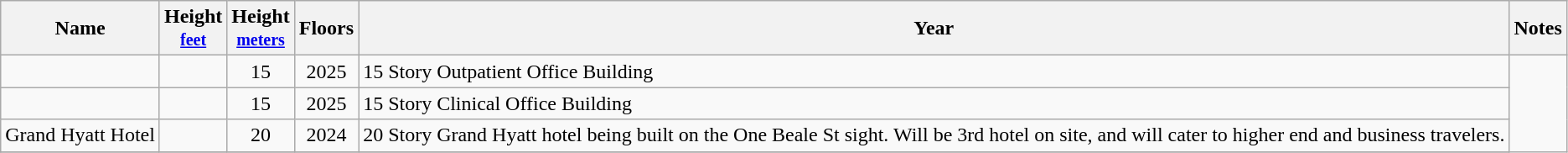<table class="wikitable sortable">
<tr>
<th>Name</th>
<th>Height<br><small><a href='#'>feet</a></small></th>
<th>Height<br><small><a href='#'>meters</a></small></th>
<th>Floors</th>
<th>Year</th>
<th class="unsortable">Notes</th>
</tr>
<tr>
<td></td>
<td></td>
<td align="center">15</td>
<td align="center">2025</td>
<td>15 Story Outpatient Office Building</td>
</tr>
<tr>
<td></td>
<td></td>
<td align="center">15</td>
<td align="center">2025</td>
<td>15 Story Clinical Office Building</td>
</tr>
<tr>
<td> Grand Hyatt Hotel</td>
<td></td>
<td align="center">20</td>
<td align="center">2024</td>
<td>20 Story Grand Hyatt hotel being built on the One Beale St sight. Will be 3rd hotel on site, and will cater to higher end and business travelers.</td>
</tr>
<tr>
</tr>
</table>
